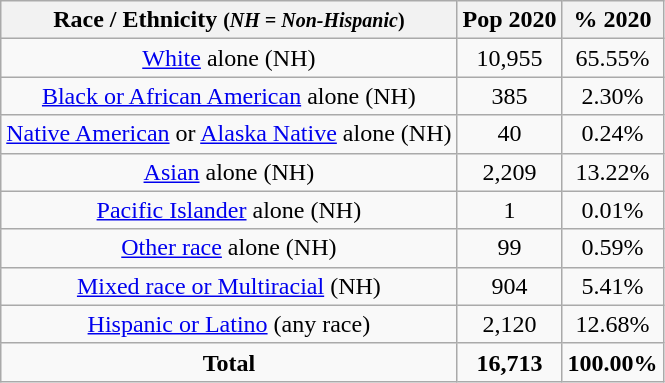<table class="wikitable" style="text-align:center;">
<tr>
<th>Race / Ethnicity <small>(<em>NH = Non-Hispanic</em>)</small></th>
<th>Pop 2020</th>
<th>% 2020</th>
</tr>
<tr>
<td><a href='#'>White</a> alone (NH)</td>
<td>10,955</td>
<td>65.55%</td>
</tr>
<tr>
<td><a href='#'>Black or African American</a> alone (NH)</td>
<td>385</td>
<td>2.30%</td>
</tr>
<tr>
<td><a href='#'>Native American</a> or <a href='#'>Alaska Native</a> alone (NH)</td>
<td>40</td>
<td>0.24%</td>
</tr>
<tr>
<td><a href='#'>Asian</a> alone (NH)</td>
<td>2,209</td>
<td>13.22%</td>
</tr>
<tr>
<td><a href='#'>Pacific Islander</a> alone (NH)</td>
<td>1</td>
<td>0.01%</td>
</tr>
<tr>
<td><a href='#'>Other race</a> alone (NH)</td>
<td>99</td>
<td>0.59%</td>
</tr>
<tr>
<td><a href='#'>Mixed race or Multiracial</a> (NH)</td>
<td>904</td>
<td>5.41%</td>
</tr>
<tr>
<td><a href='#'>Hispanic or Latino</a> (any race)</td>
<td>2,120</td>
<td>12.68%</td>
</tr>
<tr>
<td><strong>Total</strong></td>
<td><strong>16,713</strong></td>
<td><strong>100.00%</strong></td>
</tr>
</table>
